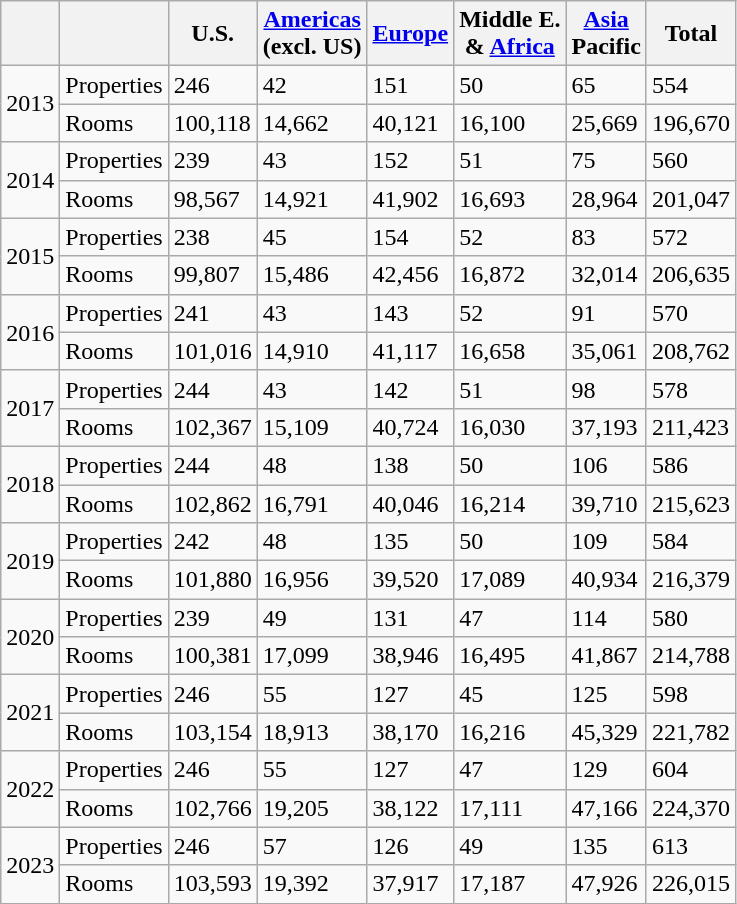<table class="wikitable mw-collapsible mw-collapsed">
<tr>
<th class="unsortable"></th>
<th></th>
<th>U.S.</th>
<th><a href='#'>Americas</a><br>(excl. US)</th>
<th><a href='#'>Europe</a></th>
<th>Middle E.<br>& <a href='#'>Africa</a></th>
<th><a href='#'>Asia</a> <br>Pacific</th>
<th>Total</th>
</tr>
<tr>
<td rowspan=2>2013</td>
<td>Properties</td>
<td>246</td>
<td>42</td>
<td>151</td>
<td>50</td>
<td>65</td>
<td>554</td>
</tr>
<tr>
<td>Rooms</td>
<td>100,118</td>
<td>14,662</td>
<td>40,121</td>
<td>16,100</td>
<td>25,669</td>
<td>196,670</td>
</tr>
<tr>
<td rowspan=2>2014</td>
<td>Properties</td>
<td>239</td>
<td>43</td>
<td>152</td>
<td>51</td>
<td>75</td>
<td>560</td>
</tr>
<tr>
<td>Rooms</td>
<td>98,567</td>
<td>14,921</td>
<td>41,902</td>
<td>16,693</td>
<td>28,964</td>
<td>201,047</td>
</tr>
<tr>
<td rowspan=2>2015</td>
<td>Properties</td>
<td>238</td>
<td>45</td>
<td>154</td>
<td>52</td>
<td>83</td>
<td>572</td>
</tr>
<tr>
<td>Rooms</td>
<td>99,807</td>
<td>15,486</td>
<td>42,456</td>
<td>16,872</td>
<td>32,014</td>
<td>206,635</td>
</tr>
<tr>
<td rowspan=2>2016</td>
<td>Properties</td>
<td>241</td>
<td>43</td>
<td>143</td>
<td>52</td>
<td>91</td>
<td>570</td>
</tr>
<tr>
<td>Rooms</td>
<td>101,016</td>
<td>14,910</td>
<td>41,117</td>
<td>16,658</td>
<td>35,061</td>
<td>208,762</td>
</tr>
<tr>
<td rowspan=2>2017</td>
<td>Properties</td>
<td>244</td>
<td>43</td>
<td>142</td>
<td>51</td>
<td>98</td>
<td>578</td>
</tr>
<tr>
<td>Rooms</td>
<td>102,367</td>
<td>15,109</td>
<td>40,724</td>
<td>16,030</td>
<td>37,193</td>
<td>211,423</td>
</tr>
<tr>
<td rowspan=2>2018</td>
<td>Properties</td>
<td>244</td>
<td>48</td>
<td>138</td>
<td>50</td>
<td>106</td>
<td>586</td>
</tr>
<tr>
<td>Rooms</td>
<td>102,862</td>
<td>16,791</td>
<td>40,046</td>
<td>16,214</td>
<td>39,710</td>
<td>215,623</td>
</tr>
<tr>
<td rowspan=2>2019</td>
<td>Properties</td>
<td>242</td>
<td>48</td>
<td>135</td>
<td>50</td>
<td>109</td>
<td>584</td>
</tr>
<tr>
<td>Rooms</td>
<td>101,880</td>
<td>16,956</td>
<td>39,520</td>
<td>17,089</td>
<td>40,934</td>
<td>216,379</td>
</tr>
<tr>
<td rowspan=2>2020</td>
<td>Properties</td>
<td>239</td>
<td>49</td>
<td>131</td>
<td>47</td>
<td>114</td>
<td>580</td>
</tr>
<tr>
<td>Rooms</td>
<td>100,381</td>
<td>17,099</td>
<td>38,946</td>
<td>16,495</td>
<td>41,867</td>
<td>214,788</td>
</tr>
<tr>
<td rowspan=2>2021</td>
<td>Properties</td>
<td>246</td>
<td>55</td>
<td>127</td>
<td>45</td>
<td>125</td>
<td>598</td>
</tr>
<tr>
<td>Rooms</td>
<td>103,154</td>
<td>18,913</td>
<td>38,170</td>
<td>16,216</td>
<td>45,329</td>
<td>221,782</td>
</tr>
<tr>
<td rowspan=2>2022</td>
<td>Properties</td>
<td>246</td>
<td>55</td>
<td>127</td>
<td>47</td>
<td>129</td>
<td>604</td>
</tr>
<tr>
<td>Rooms</td>
<td>102,766</td>
<td>19,205</td>
<td>38,122</td>
<td>17,111</td>
<td>47,166</td>
<td>224,370</td>
</tr>
<tr>
<td rowspan=2>2023</td>
<td>Properties</td>
<td>246</td>
<td>57</td>
<td>126</td>
<td>49</td>
<td>135</td>
<td>613</td>
</tr>
<tr>
<td>Rooms</td>
<td>103,593</td>
<td>19,392</td>
<td>37,917</td>
<td>17,187</td>
<td>47,926</td>
<td>226,015</td>
</tr>
</table>
